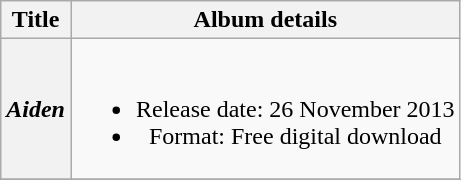<table class="wikitable plainrowheaders" style="text-align:center;">
<tr>
<th scope="col">Title</th>
<th scope="col">Album details</th>
</tr>
<tr>
<th scope="row"><em>Aiden</em></th>
<td><br><ul><li>Release date: 26 November 2013</li><li>Format: Free digital download</li></ul></td>
</tr>
<tr>
</tr>
</table>
